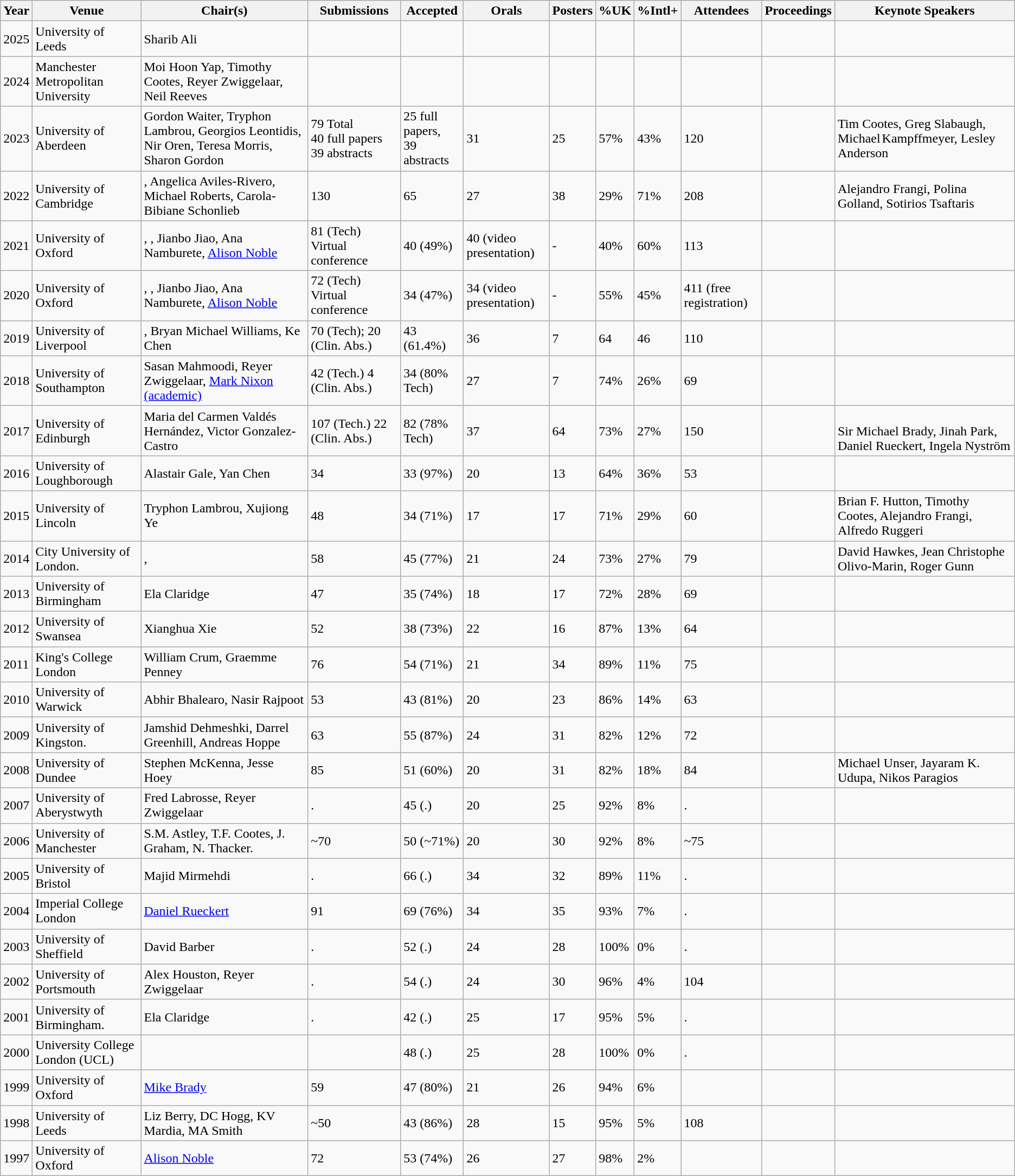<table class="wikitable">
<tr>
<th>Year</th>
<th>Venue</th>
<th>Chair(s)</th>
<th>Submissions</th>
<th>Accepted</th>
<th>Orals</th>
<th>Posters</th>
<th>%UK</th>
<th>%Intl+</th>
<th>Attendees</th>
<th>Proceedings</th>
<th>Keynote Speakers</th>
</tr>
<tr>
<td>2025</td>
<td>University of Leeds</td>
<td>Sharib Ali</td>
<td></td>
<td></td>
<td></td>
<td></td>
<td></td>
<td></td>
<td></td>
<td></td>
<td></td>
</tr>
<tr>
<td>2024</td>
<td>Manchester Metropolitan University</td>
<td>Moi Hoon Yap, Timothy Cootes, Reyer Zwiggelaar, Neil Reeves</td>
<td></td>
<td></td>
<td></td>
<td></td>
<td></td>
<td></td>
<td></td>
<td> </td>
<td></td>
</tr>
<tr>
<td>2023</td>
<td>University of Aberdeen</td>
<td>Gordon Waiter, Tryphon Lambrou, Georgios Leontidis, Nir Oren, Teresa Morris, Sharon Gordon</td>
<td>79 Total<br>40 full papers
39 abstracts</td>
<td>25 full papers,<br>39 abstracts</td>
<td>31</td>
<td>25</td>
<td>57%</td>
<td>43%</td>
<td>120</td>
<td></td>
<td>Tim Cootes, Greg Slabaugh, Michael Kampffmeyer, Lesley Anderson</td>
</tr>
<tr>
<td>2022</td>
<td>University of Cambridge</td>
<td>, Angelica Aviles-Rivero, Michael Roberts, Carola-Bibiane Schonlieb</td>
<td>130</td>
<td>65</td>
<td>27</td>
<td>38</td>
<td>29%</td>
<td>71%</td>
<td>208</td>
<td></td>
<td>Alejandro Frangi, Polina Golland, Sotirios Tsaftaris</td>
</tr>
<tr>
<td>2021</td>
<td>University of Oxford</td>
<td>, , Jianbo Jiao, Ana Namburete, <a href='#'>Alison Noble</a></td>
<td>81 (Tech) Virtual conference</td>
<td>40 (49%)</td>
<td>40 (video presentation)</td>
<td>-</td>
<td>40%</td>
<td>60%</td>
<td>113</td>
<td></td>
<td></td>
</tr>
<tr>
<td>2020</td>
<td>University of Oxford</td>
<td>, , Jianbo Jiao, Ana Namburete, <a href='#'>Alison Noble</a></td>
<td>72 (Tech) Virtual conference</td>
<td>34 (47%)</td>
<td>34 (video presentation)</td>
<td>-</td>
<td>55%</td>
<td>45%</td>
<td>411 (free registration)</td>
<td></td>
<td></td>
</tr>
<tr>
<td>2019</td>
<td>University of Liverpool</td>
<td>, Bryan Michael Williams, Ke Chen</td>
<td>70 (Tech); 20 (Clin. Abs.)</td>
<td>43 (61.4%)</td>
<td>36</td>
<td>7</td>
<td>64</td>
<td>46</td>
<td>110</td>
<td></td>
<td></td>
</tr>
<tr>
<td>2018</td>
<td>University of Southampton </td>
<td>Sasan Mahmoodi, Reyer Zwiggelaar, <a href='#'>Mark Nixon (academic)</a></td>
<td>42 (Tech.) 4 (Clin. Abs.)</td>
<td>34 (80% Tech)</td>
<td>27</td>
<td>7</td>
<td>74%</td>
<td>26%</td>
<td>69</td>
<td></td>
<td></td>
</tr>
<tr>
<td>2017</td>
<td>University of Edinburgh</td>
<td>Maria del Carmen Valdés Hernández, Victor Gonzalez-Castro</td>
<td>107 (Tech.) 22 (Clin. Abs.)</td>
<td>82 (78% Tech)</td>
<td>37</td>
<td>64</td>
<td>73%</td>
<td>27%</td>
<td>150</td>
<td></td>
<td><br>Sir Michael Brady, Jinah Park, Daniel Rueckert, Ingela Nyström</td>
</tr>
<tr>
<td>2016</td>
<td>University of Loughborough</td>
<td>Alastair Gale, Yan Chen</td>
<td>34</td>
<td>33 (97%)</td>
<td>20</td>
<td>13</td>
<td>64%</td>
<td>36%</td>
<td>53</td>
<td></td>
<td></td>
</tr>
<tr>
<td>2015</td>
<td>University of Lincoln</td>
<td>Tryphon Lambrou, Xujiong Ye</td>
<td>48</td>
<td>34 (71%)</td>
<td>17</td>
<td>17</td>
<td>71%</td>
<td>29%</td>
<td>60</td>
<td></td>
<td>Brian F. Hutton, Timothy Cootes, Alejandro Frangi, Alfredo Ruggeri</td>
</tr>
<tr>
<td>2014</td>
<td>City University of London.</td>
<td>, </td>
<td>58</td>
<td>45 (77%)</td>
<td>21</td>
<td>24</td>
<td>73%</td>
<td>27%</td>
<td>79</td>
<td></td>
<td>David Hawkes, Jean Christophe Olivo-Marin, Roger Gunn</td>
</tr>
<tr>
<td>2013</td>
<td>University of Birmingham</td>
<td>Ela Claridge</td>
<td>47</td>
<td>35 (74%)</td>
<td>18</td>
<td>17</td>
<td>72%</td>
<td>28%</td>
<td>69</td>
<td></td>
<td></td>
</tr>
<tr>
<td>2012</td>
<td>University of Swansea</td>
<td>Xianghua Xie</td>
<td>52</td>
<td>38 (73%)</td>
<td>22</td>
<td>16</td>
<td>87%</td>
<td>13%</td>
<td>64</td>
<td></td>
<td></td>
</tr>
<tr>
<td>2011</td>
<td>King's College London</td>
<td>William Crum, Graemme Penney</td>
<td>76</td>
<td>54 (71%)</td>
<td>21</td>
<td>34</td>
<td>89%</td>
<td>11%</td>
<td>75</td>
<td></td>
<td></td>
</tr>
<tr>
<td>2010</td>
<td>University of Warwick</td>
<td>Abhir Bhalearo, Nasir Rajpoot</td>
<td>53</td>
<td>43 (81%)</td>
<td>20</td>
<td>23</td>
<td>86%</td>
<td>14%</td>
<td>63</td>
<td></td>
<td></td>
</tr>
<tr>
<td>2009</td>
<td>University of Kingston.</td>
<td>Jamshid Dehmeshki, Darrel Greenhill, Andreas Hoppe</td>
<td>63</td>
<td>55 (87%)</td>
<td>24</td>
<td>31</td>
<td>82%</td>
<td>12%</td>
<td>72</td>
<td></td>
<td></td>
</tr>
<tr>
<td>2008</td>
<td>University of Dundee</td>
<td>Stephen McKenna, Jesse Hoey</td>
<td>85</td>
<td>51 (60%)</td>
<td>20</td>
<td>31</td>
<td>82%</td>
<td>18%</td>
<td>84</td>
<td></td>
<td>Michael Unser, Jayaram K. Udupa, Nikos Paragios</td>
</tr>
<tr>
<td>2007</td>
<td>University of Aberystwyth</td>
<td>Fred Labrosse, Reyer Zwiggelaar</td>
<td>.</td>
<td>45 (.)</td>
<td>20</td>
<td>25</td>
<td>92%</td>
<td>8%</td>
<td>.</td>
<td></td>
<td></td>
</tr>
<tr>
<td>2006</td>
<td>University of Manchester</td>
<td>S.M. Astley, T.F. Cootes, J. Graham, N. Thacker.</td>
<td>~70</td>
<td>50 (~71%)</td>
<td>20</td>
<td>30</td>
<td>92%</td>
<td>8%</td>
<td>~75</td>
<td></td>
<td></td>
</tr>
<tr>
<td>2005</td>
<td>University of Bristol</td>
<td>Majid Mirmehdi</td>
<td>.</td>
<td>66 (.)</td>
<td>34</td>
<td>32</td>
<td>89%</td>
<td>11%</td>
<td>.</td>
<td></td>
<td></td>
</tr>
<tr>
<td>2004</td>
<td>Imperial College London</td>
<td><a href='#'>Daniel Rueckert</a></td>
<td>91</td>
<td>69 (76%)</td>
<td>34</td>
<td>35</td>
<td>93%</td>
<td>7%</td>
<td>.</td>
<td></td>
<td></td>
</tr>
<tr>
<td>2003</td>
<td>University of Sheffield</td>
<td>David Barber</td>
<td>.</td>
<td>52 (.)</td>
<td>24</td>
<td>28</td>
<td>100%</td>
<td>0%</td>
<td>.</td>
<td></td>
<td></td>
</tr>
<tr>
<td>2002</td>
<td>University of Portsmouth</td>
<td>Alex Houston, Reyer Zwiggelaar</td>
<td>.</td>
<td>54 (.)</td>
<td>24</td>
<td>30</td>
<td>96%</td>
<td>4%</td>
<td>104</td>
<td></td>
<td></td>
</tr>
<tr>
<td>2001</td>
<td>University of Birmingham.</td>
<td>Ela Claridge</td>
<td>.</td>
<td>42 (.)</td>
<td>25</td>
<td>17</td>
<td>95%</td>
<td>5%</td>
<td>.</td>
<td></td>
<td></td>
</tr>
<tr>
<td>2000</td>
<td>University College London (UCL)</td>
<td></td>
<td></td>
<td>48 (.)</td>
<td>25</td>
<td>28</td>
<td>100%</td>
<td>0%</td>
<td>.</td>
<td></td>
<td></td>
</tr>
<tr>
<td>1999</td>
<td>University of Oxford</td>
<td><a href='#'>Mike Brady</a></td>
<td>59</td>
<td>47 (80%)</td>
<td>21</td>
<td>26</td>
<td>94%</td>
<td>6%</td>
<td></td>
<td></td>
<td></td>
</tr>
<tr>
<td>1998</td>
<td>University of Leeds</td>
<td>Liz Berry, DC Hogg, KV Mardia, MA Smith</td>
<td>~50</td>
<td>43  (86%)</td>
<td>28</td>
<td>15</td>
<td>95%</td>
<td>5%</td>
<td>108</td>
<td></td>
<td></td>
</tr>
<tr>
<td>1997</td>
<td>University of Oxford</td>
<td><a href='#'>Alison Noble</a></td>
<td>72</td>
<td>53 (74%)</td>
<td>26</td>
<td>27</td>
<td>98%</td>
<td>2%</td>
<td></td>
<td></td>
<td></td>
</tr>
</table>
